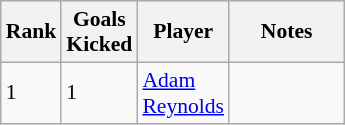<table class="wikitable" style="font-size:90%">
<tr style="background:#efefef;">
<th style="width:20px;">Rank</th>
<th style="width:20px;">Goals Kicked</th>
<th style="width:10px;">Player</th>
<th style="width:70px;">Notes</th>
</tr>
<tr>
<td>1</td>
<td>1</td>
<td><a href='#'>Adam Reynolds</a></td>
<td></td>
</tr>
</table>
